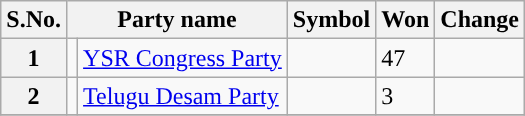<table CLASS="sortable wikitable">
<tr>
<th>S.No.</th>
<th colspan=2>Party name</th>
<th>Symbol</th>
<th>Won</th>
<th>Change</th>
</tr>
<tr>
<th>1</th>
<td></td>
<td><a href='#'>YSR Congress Party</a></td>
<td></td>
<td>47</td>
<td></td>
</tr>
<tr>
<th>2</th>
<td></td>
<td><a href='#'>Telugu Desam Party</a></td>
<td></td>
<td>3</td>
<td></td>
</tr>
<tr>
</tr>
</table>
